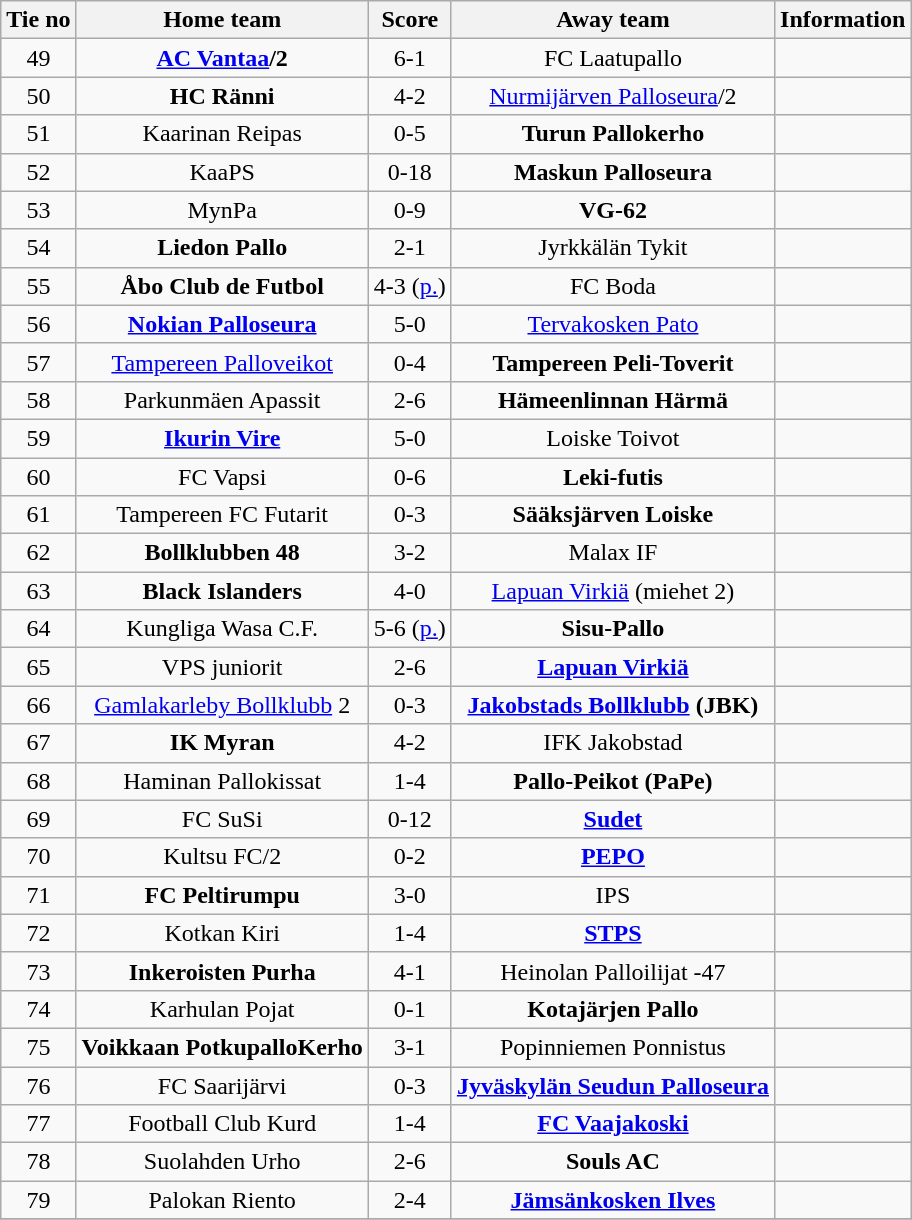<table class="wikitable" style="text-align:center">
<tr>
<th style= width="40px">Tie no</th>
<th style= width="150px">Home team</th>
<th style= width="60px">Score</th>
<th style= width="150px">Away team</th>
<th style= width="30px">Information</th>
</tr>
<tr>
<td>49</td>
<td><strong><a href='#'>AC Vantaa</a>/2</strong></td>
<td>6-1</td>
<td>FC Laatupallo</td>
<td></td>
</tr>
<tr>
<td>50</td>
<td><strong>HC Ränni</strong></td>
<td>4-2</td>
<td><a href='#'>Nurmijärven Palloseura</a>/2</td>
<td></td>
</tr>
<tr>
<td>51</td>
<td>Kaarinan Reipas</td>
<td>0-5</td>
<td><strong>Turun Pallokerho</strong></td>
<td></td>
</tr>
<tr>
<td>52</td>
<td>KaaPS</td>
<td>0-18</td>
<td><strong>Maskun Palloseura</strong></td>
<td></td>
</tr>
<tr>
<td>53</td>
<td>MynPa</td>
<td>0-9</td>
<td><strong>VG-62</strong></td>
<td></td>
</tr>
<tr>
<td>54</td>
<td><strong>Liedon Pallo</strong></td>
<td>2-1</td>
<td>Jyrkkälän Tykit</td>
<td></td>
</tr>
<tr>
<td>55</td>
<td><strong>Åbo Club de Futbol</strong></td>
<td>4-3 (<a href='#'>p.</a>)</td>
<td>FC Boda</td>
<td></td>
</tr>
<tr>
<td>56</td>
<td><strong><a href='#'>Nokian Palloseura</a></strong></td>
<td>5-0</td>
<td><a href='#'>Tervakosken Pato</a></td>
<td></td>
</tr>
<tr>
<td>57</td>
<td><a href='#'>Tampereen Palloveikot</a></td>
<td>0-4</td>
<td><strong>Tampereen Peli-Toverit</strong></td>
<td></td>
</tr>
<tr>
<td>58</td>
<td>Parkunmäen Apassit</td>
<td>2-6</td>
<td><strong>Hämeenlinnan Härmä</strong></td>
<td></td>
</tr>
<tr>
<td>59</td>
<td><strong><a href='#'>Ikurin Vire</a></strong></td>
<td>5-0</td>
<td>Loiske Toivot</td>
<td></td>
</tr>
<tr>
<td>60</td>
<td>FC Vapsi</td>
<td>0-6</td>
<td><strong>Leki-futis</strong></td>
<td></td>
</tr>
<tr>
<td>61</td>
<td>Tampereen FC Futarit</td>
<td>0-3</td>
<td><strong>Sääksjärven Loiske</strong></td>
<td></td>
</tr>
<tr>
<td>62</td>
<td><strong>Bollklubben 48</strong></td>
<td>3-2</td>
<td>Malax IF</td>
<td></td>
</tr>
<tr>
<td>63</td>
<td><strong>Black Islanders</strong></td>
<td>4-0</td>
<td><a href='#'>Lapuan Virkiä</a> (miehet 2)</td>
<td></td>
</tr>
<tr>
<td>64</td>
<td>Kungliga Wasa C.F.</td>
<td>5-6 (<a href='#'>p.</a>)</td>
<td><strong>Sisu-Pallo</strong></td>
<td></td>
</tr>
<tr>
<td>65</td>
<td>VPS juniorit</td>
<td>2-6</td>
<td><strong><a href='#'>Lapuan Virkiä</a></strong></td>
<td></td>
</tr>
<tr>
<td>66</td>
<td><a href='#'>Gamlakarleby Bollklubb</a> 2</td>
<td>0-3</td>
<td><strong><a href='#'>Jakobstads Bollklubb</a> (JBK)</strong></td>
<td></td>
</tr>
<tr>
<td>67</td>
<td><strong>IK Myran</strong></td>
<td>4-2</td>
<td>IFK Jakobstad</td>
<td></td>
</tr>
<tr>
<td>68</td>
<td>Haminan Pallokissat</td>
<td>1-4</td>
<td><strong>Pallo-Peikot (PaPe)</strong></td>
<td></td>
</tr>
<tr>
<td>69</td>
<td>FC SuSi</td>
<td>0-12</td>
<td><strong><a href='#'>Sudet</a></strong></td>
<td></td>
</tr>
<tr>
<td>70</td>
<td>Kultsu FC/2</td>
<td>0-2</td>
<td><strong><a href='#'>PEPO</a></strong></td>
<td></td>
</tr>
<tr>
<td>71</td>
<td><strong>FC Peltirumpu</strong></td>
<td>3-0</td>
<td>IPS</td>
<td></td>
</tr>
<tr>
<td>72</td>
<td>Kotkan Kiri</td>
<td>1-4</td>
<td><strong><a href='#'>STPS</a></strong></td>
<td></td>
</tr>
<tr>
<td>73</td>
<td><strong>Inkeroisten Purha</strong></td>
<td>4-1</td>
<td>Heinolan Palloilijat -47</td>
<td></td>
</tr>
<tr>
<td>74</td>
<td>Karhulan Pojat</td>
<td>0-1</td>
<td><strong>Kotajärjen Pallo</strong></td>
<td></td>
</tr>
<tr>
<td>75</td>
<td><strong>Voikkaan PotkupalloKerho</strong></td>
<td>3-1</td>
<td>Popinniemen Ponnistus</td>
<td></td>
</tr>
<tr>
<td>76</td>
<td>FC Saarijärvi</td>
<td>0-3</td>
<td><strong><a href='#'>Jyväskylän Seudun Palloseura</a></strong></td>
<td></td>
</tr>
<tr>
<td>77</td>
<td>Football Club Kurd</td>
<td>1-4</td>
<td><strong><a href='#'>FC Vaajakoski</a></strong></td>
<td></td>
</tr>
<tr>
<td>78</td>
<td>Suolahden Urho</td>
<td>2-6</td>
<td><strong>Souls AC</strong></td>
<td></td>
</tr>
<tr>
<td>79</td>
<td>Palokan Riento</td>
<td>2-4</td>
<td><strong><a href='#'>Jämsänkosken Ilves</a></strong></td>
<td></td>
</tr>
<tr>
</tr>
</table>
